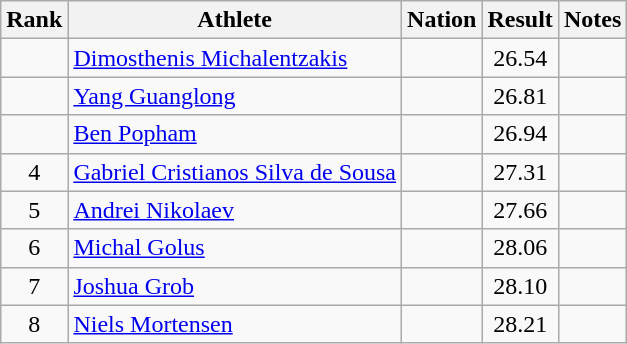<table class="wikitable sortable" style="text-align:center">
<tr>
<th>Rank</th>
<th>Athlete</th>
<th>Nation</th>
<th>Result</th>
<th>Notes</th>
</tr>
<tr>
<td></td>
<td align=left><a href='#'>Dimosthenis Michalentzakis</a></td>
<td align=left></td>
<td>26.54</td>
<td></td>
</tr>
<tr>
<td></td>
<td align=left><a href='#'>Yang Guanglong</a></td>
<td align=left></td>
<td>26.81</td>
<td></td>
</tr>
<tr>
<td></td>
<td align=left><a href='#'>Ben Popham</a></td>
<td align=left></td>
<td>26.94</td>
<td></td>
</tr>
<tr>
<td>4</td>
<td align=left><a href='#'>Gabriel Cristianos Silva de Sousa</a></td>
<td align=left></td>
<td>27.31</td>
<td></td>
</tr>
<tr>
<td>5</td>
<td align=left><a href='#'>Andrei Nikolaev</a></td>
<td align=left></td>
<td>27.66</td>
<td></td>
</tr>
<tr>
<td>6</td>
<td align=left><a href='#'>Michal Golus</a></td>
<td align=left></td>
<td>28.06</td>
<td></td>
</tr>
<tr>
<td>7</td>
<td align=left><a href='#'>Joshua Grob</a></td>
<td align=left></td>
<td>28.10</td>
<td></td>
</tr>
<tr>
<td>8</td>
<td align=left><a href='#'>Niels Mortensen</a></td>
<td align=left></td>
<td>28.21</td>
<td></td>
</tr>
</table>
